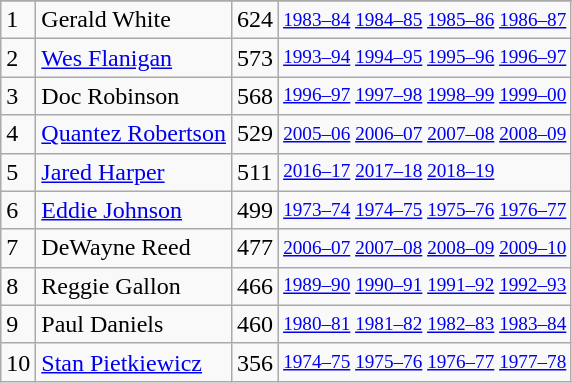<table class="wikitable">
<tr>
</tr>
<tr>
<td>1</td>
<td>Gerald White</td>
<td>624</td>
<td style="font-size:80%;"><a href='#'>1983–84</a> <a href='#'>1984–85</a> <a href='#'>1985–86</a> <a href='#'>1986–87</a></td>
</tr>
<tr>
<td>2</td>
<td><a href='#'>Wes Flanigan</a></td>
<td>573</td>
<td style="font-size:80%;"><a href='#'>1993–94</a> <a href='#'>1994–95</a> <a href='#'>1995–96</a> <a href='#'>1996–97</a></td>
</tr>
<tr>
<td>3</td>
<td>Doc Robinson</td>
<td>568</td>
<td style="font-size:80%;"><a href='#'>1996–97</a> <a href='#'>1997–98</a> <a href='#'>1998–99</a> <a href='#'>1999–00</a></td>
</tr>
<tr>
<td>4</td>
<td><a href='#'>Quantez Robertson</a></td>
<td>529</td>
<td style="font-size:80%;"><a href='#'>2005–06</a> <a href='#'>2006–07</a> <a href='#'>2007–08</a> <a href='#'>2008–09</a></td>
</tr>
<tr>
<td>5</td>
<td><a href='#'>Jared Harper</a></td>
<td>511</td>
<td style="font-size:80%;"><a href='#'>2016–17</a> <a href='#'>2017–18</a> <a href='#'>2018–19</a></td>
</tr>
<tr>
<td>6</td>
<td><a href='#'>Eddie Johnson</a></td>
<td>499</td>
<td style="font-size:80%;"><a href='#'>1973–74</a> <a href='#'>1974–75</a> <a href='#'>1975–76</a> <a href='#'>1976–77</a></td>
</tr>
<tr>
<td>7</td>
<td>DeWayne Reed</td>
<td>477</td>
<td style="font-size:80%;"><a href='#'>2006–07</a> <a href='#'>2007–08</a> <a href='#'>2008–09</a> <a href='#'>2009–10</a></td>
</tr>
<tr>
<td>8</td>
<td>Reggie Gallon</td>
<td>466</td>
<td style="font-size:80%;"><a href='#'>1989–90</a> <a href='#'>1990–91</a> <a href='#'>1991–92</a> <a href='#'>1992–93</a></td>
</tr>
<tr>
<td>9</td>
<td>Paul Daniels</td>
<td>460</td>
<td style="font-size:80%;"><a href='#'>1980–81</a> <a href='#'>1981–82</a> <a href='#'>1982–83</a> <a href='#'>1983–84</a></td>
</tr>
<tr>
<td>10</td>
<td><a href='#'>Stan Pietkiewicz</a></td>
<td>356</td>
<td style="font-size:80%;"><a href='#'>1974–75</a> <a href='#'>1975–76</a> <a href='#'>1976–77</a> <a href='#'>1977–78</a></td>
</tr>
</table>
